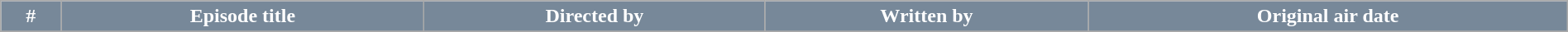<table class="wikitable plainrowheaders" style="margin: auto; width: 100%">
<tr>
<th style="background:#778899; color:#fff;">#</th>
<th style="background:#778899; color:#fff;">Episode title</th>
<th style="background:#778899; color:#fff;">Directed by</th>
<th style="background:#778899; color:#fff;">Written by</th>
<th style="background:#778899; color:#fff;">Original air date</th>
</tr>
<tr>
</tr>
</table>
